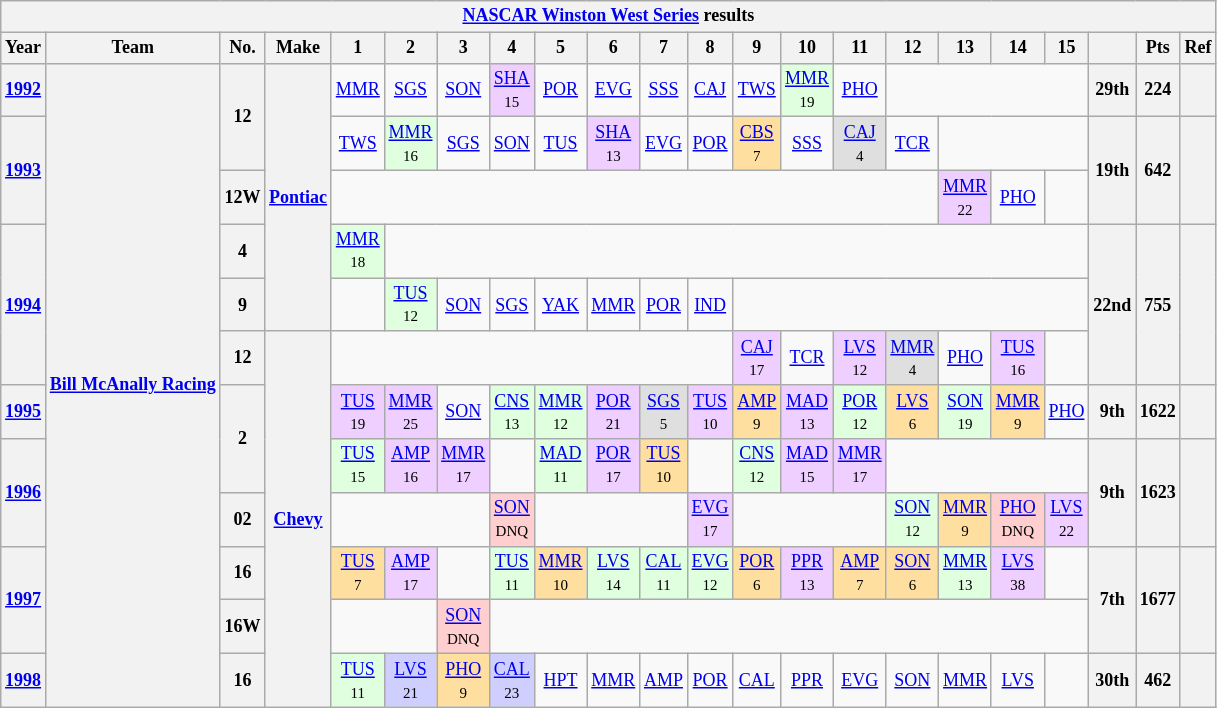<table class="wikitable" style="text-align:center; font-size:75%">
<tr>
<th colspan=23><a href='#'>NASCAR Winston West Series</a> results</th>
</tr>
<tr>
<th>Year</th>
<th>Team</th>
<th>No.</th>
<th>Make</th>
<th>1</th>
<th>2</th>
<th>3</th>
<th>4</th>
<th>5</th>
<th>6</th>
<th>7</th>
<th>8</th>
<th>9</th>
<th>10</th>
<th>11</th>
<th>12</th>
<th>13</th>
<th>14</th>
<th>15</th>
<th></th>
<th>Pts</th>
<th>Ref</th>
</tr>
<tr>
<th><a href='#'>1992</a></th>
<th rowspan=12><a href='#'>Bill McAnally Racing</a></th>
<th rowspan=2>12</th>
<th rowspan=5><a href='#'>Pontiac</a></th>
<td><a href='#'>MMR</a></td>
<td><a href='#'>SGS</a></td>
<td><a href='#'>SON</a></td>
<td style="background:#EFCFFF;"><a href='#'>SHA</a><br><small>15</small></td>
<td><a href='#'>POR</a></td>
<td><a href='#'>EVG</a></td>
<td><a href='#'>SSS</a></td>
<td><a href='#'>CAJ</a></td>
<td><a href='#'>TWS</a></td>
<td style="background:#DFFFDF;"><a href='#'>MMR</a><br><small>19</small></td>
<td><a href='#'>PHO</a></td>
<td colspan=4></td>
<th>29th</th>
<th>224</th>
<th></th>
</tr>
<tr>
<th rowspan=2><a href='#'>1993</a></th>
<td><a href='#'>TWS</a></td>
<td style="background:#DFFFDF;"><a href='#'>MMR</a><br><small>16</small></td>
<td><a href='#'>SGS</a></td>
<td><a href='#'>SON</a></td>
<td><a href='#'>TUS</a></td>
<td style="background:#EFCFFF;"><a href='#'>SHA</a><br><small>13</small></td>
<td><a href='#'>EVG</a></td>
<td><a href='#'>POR</a></td>
<td style="background:#FFDF9F;"><a href='#'>CBS</a><br><small>7</small></td>
<td><a href='#'>SSS</a></td>
<td style="background:#DFDFDF;"><a href='#'>CAJ</a><br><small>4</small></td>
<td><a href='#'>TCR</a></td>
<td colspan=3></td>
<th rowspan=2>19th</th>
<th rowspan=2>642</th>
<th rowspan=2></th>
</tr>
<tr>
<th>12W</th>
<td colspan=12></td>
<td style="background:#EFCFFF;"><a href='#'>MMR</a><br><small>22</small></td>
<td><a href='#'>PHO</a></td>
<td></td>
</tr>
<tr>
<th rowspan=3><a href='#'>1994</a></th>
<th>4</th>
<td style="background:#DFFFDF;"><a href='#'>MMR</a><br><small>18</small></td>
<td colspan=14></td>
<th rowspan=3>22nd</th>
<th rowspan=3>755</th>
<th rowspan=3></th>
</tr>
<tr>
<th>9</th>
<td></td>
<td style="background:#DFFFDF;"><a href='#'>TUS</a><br><small>12</small></td>
<td><a href='#'>SON</a></td>
<td><a href='#'>SGS</a></td>
<td><a href='#'>YAK</a></td>
<td><a href='#'>MMR</a></td>
<td><a href='#'>POR</a></td>
<td><a href='#'>IND</a></td>
<td colspan=7></td>
</tr>
<tr>
<th>12</th>
<th rowspan=7><a href='#'>Chevy</a></th>
<td colspan=8></td>
<td style="background:#EFCFFF;"><a href='#'>CAJ</a><br><small>17</small></td>
<td><a href='#'>TCR</a></td>
<td style="background:#EFCFFF;"><a href='#'>LVS</a><br><small>12</small></td>
<td style="background:#DFDFDF;"><a href='#'>MMR</a><br><small>4</small></td>
<td><a href='#'>PHO</a></td>
<td style="background:#EFCFFF;"><a href='#'>TUS</a><br><small>16</small></td>
<td></td>
</tr>
<tr>
<th><a href='#'>1995</a></th>
<th rowspan=2>2</th>
<td style="background:#EFCFFF;"><a href='#'>TUS</a><br><small>19</small></td>
<td style="background:#EFCFFF;"><a href='#'>MMR</a><br><small>25</small></td>
<td><a href='#'>SON</a></td>
<td style="background:#DFFFDF;"><a href='#'>CNS</a><br><small>13</small></td>
<td style="background:#DFFFDF;"><a href='#'>MMR</a><br><small>12</small></td>
<td style="background:#EFCFFF;"><a href='#'>POR</a><br><small>21</small></td>
<td style="background:#DFDFDF;"><a href='#'>SGS</a><br><small>5</small></td>
<td style="background:#EFCFFF;"><a href='#'>TUS</a><br><small>10</small></td>
<td style="background:#FFDF9F;"><a href='#'>AMP</a><br><small>9</small></td>
<td style="background:#EFCFFF;"><a href='#'>MAD</a><br><small>13</small></td>
<td style="background:#DFFFDF;"><a href='#'>POR</a><br><small>12</small></td>
<td style="background:#FFDF9F;"><a href='#'>LVS</a><br><small>6</small></td>
<td style="background:#DFFFDF;"><a href='#'>SON</a><br><small>19</small></td>
<td style="background:#FFDF9F;"><a href='#'>MMR</a><br><small>9</small></td>
<td><a href='#'>PHO</a></td>
<th>9th</th>
<th>1622</th>
<th></th>
</tr>
<tr>
<th rowspan=2><a href='#'>1996</a></th>
<td style="background:#DFFFDF;"><a href='#'>TUS</a><br><small>15</small></td>
<td style="background:#EFCFFF;"><a href='#'>AMP</a><br><small>16</small></td>
<td style="background:#EFCFFF;"><a href='#'>MMR</a><br><small>17</small></td>
<td></td>
<td style="background:#DFFFDF;"><a href='#'>MAD</a><br><small>11</small></td>
<td style="background:#EFCFFF;"><a href='#'>POR</a><br><small>17</small></td>
<td style="background:#FFDF9F;"><a href='#'>TUS</a><br><small>10</small></td>
<td></td>
<td style="background:#DFFFDF;"><a href='#'>CNS</a><br><small>12</small></td>
<td style="background:#EFCFFF;"><a href='#'>MAD</a><br><small>15</small></td>
<td style="background:#EFCFFF;"><a href='#'>MMR</a><br><small>17</small></td>
<td colspan=4></td>
<th rowspan=2>9th</th>
<th rowspan=2>1623</th>
<th rowspan=2></th>
</tr>
<tr>
<th>02</th>
<td colspan=3></td>
<td style="background:#FFCFCF;"><a href='#'>SON</a><br><small>DNQ</small></td>
<td colspan=3></td>
<td style="background:#EFCFFF;"><a href='#'>EVG</a><br><small>17</small></td>
<td colspan=3></td>
<td style="background:#DFFFDF;"><a href='#'>SON</a><br><small>12</small></td>
<td style="background:#FFDF9F;"><a href='#'>MMR</a><br><small>9</small></td>
<td style="background:#FFCFCF;"><a href='#'>PHO</a><br><small>DNQ</small></td>
<td style="background:#EFCFFF;"><a href='#'>LVS</a><br><small>22</small></td>
</tr>
<tr>
<th rowspan=2><a href='#'>1997</a></th>
<th>16</th>
<td style="background:#FFDF9F;"><a href='#'>TUS</a><br><small>7</small></td>
<td style="background:#EFCFFF;"><a href='#'>AMP</a><br><small>17</small></td>
<td></td>
<td style="background:#DFFFDF;"><a href='#'>TUS</a><br><small>11</small></td>
<td style="background:#FFDF9F;"><a href='#'>MMR</a><br><small>10</small></td>
<td style="background:#DFFFDF;"><a href='#'>LVS</a><br><small>14</small></td>
<td style="background:#DFFFDF;"><a href='#'>CAL</a><br><small>11</small></td>
<td style="background:#DFFFDF;"><a href='#'>EVG</a><br><small>12</small></td>
<td style="background:#FFDF9F;"><a href='#'>POR</a><br><small>6</small></td>
<td style="background:#EFCFFF;"><a href='#'>PPR</a><br><small>13</small></td>
<td style="background:#FFDF9F;"><a href='#'>AMP</a><br><small>7</small></td>
<td style="background:#FFDF9F;"><a href='#'>SON</a><br><small>6</small></td>
<td style="background:#DFFFDF;"><a href='#'>MMR</a><br><small>13</small></td>
<td style="background:#EFCFFF;"><a href='#'>LVS</a><br><small>38</small></td>
<td></td>
<th rowspan=2>7th</th>
<th rowspan=2>1677</th>
<th rowspan=2></th>
</tr>
<tr>
<th>16W</th>
<td colspan=2></td>
<td style="background:#FFCFCF;"><a href='#'>SON</a><br><small>DNQ</small></td>
<td colspan=12></td>
</tr>
<tr>
<th><a href='#'>1998</a></th>
<th>16</th>
<td style="background:#DFFFDF;"><a href='#'>TUS</a><br><small>11</small></td>
<td style="background:#CFCFFF;"><a href='#'>LVS</a><br><small>21</small></td>
<td style="background:#FFDF9F;"><a href='#'>PHO</a><br><small>9</small></td>
<td style="background:#CFCFFF;"><a href='#'>CAL</a><br><small>23</small></td>
<td><a href='#'>HPT</a></td>
<td><a href='#'>MMR</a></td>
<td><a href='#'>AMP</a></td>
<td><a href='#'>POR</a></td>
<td><a href='#'>CAL</a></td>
<td><a href='#'>PPR</a></td>
<td><a href='#'>EVG</a></td>
<td><a href='#'>SON</a></td>
<td><a href='#'>MMR</a></td>
<td><a href='#'>LVS</a></td>
<td></td>
<th>30th</th>
<th>462</th>
<th></th>
</tr>
</table>
